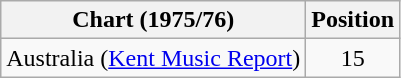<table class="wikitable">
<tr>
<th>Chart (1975/76)</th>
<th>Position</th>
</tr>
<tr>
<td>Australia (<a href='#'>Kent Music Report</a>)</td>
<td align="center">15</td>
</tr>
</table>
